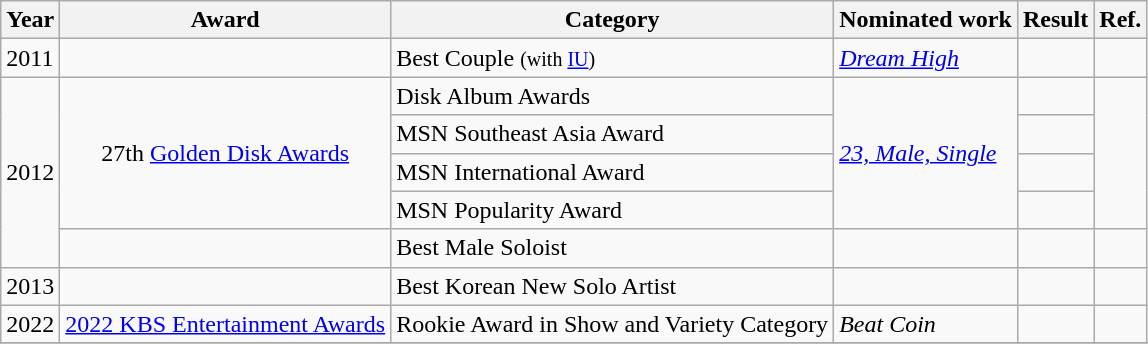<table class="wikitable">
<tr>
<th>Year</th>
<th>Award</th>
<th>Category</th>
<th>Nominated work</th>
<th>Result</th>
<th>Ref.</th>
</tr>
<tr>
<td>2011</td>
<td></td>
<td>Best Couple <small>(with <a href='#'>IU</a>)</small></td>
<td><em><a href='#'>Dream High</a></em></td>
<td></td>
<td></td>
</tr>
<tr>
<td rowspan="5">2012</td>
<td rowspan="4" style="text-align:center;">27th <a href='#'>Golden Disk Awards</a></td>
<td>Disk Album Awards</td>
<td rowspan="4"><em><a href='#'>23, Male, Single</a></em></td>
<td></td>
<td rowspan="4"></td>
</tr>
<tr>
<td>MSN Southeast Asia Award</td>
<td></td>
</tr>
<tr>
<td>MSN International Award</td>
<td></td>
</tr>
<tr>
<td>MSN Popularity Award</td>
<td></td>
</tr>
<tr>
<td></td>
<td>Best Male Soloist</td>
<td></td>
<td></td>
<td></td>
</tr>
<tr>
<td>2013</td>
<td></td>
<td>Best Korean New Solo Artist</td>
<td></td>
<td></td>
<td></td>
</tr>
<tr>
<td>2022</td>
<td><a href='#'>2022 KBS Entertainment Awards</a></td>
<td>Rookie Award in Show and Variety Category</td>
<td><em>Beat Coin</em></td>
<td></td>
<td style="text-align:center"></td>
</tr>
<tr>
</tr>
</table>
